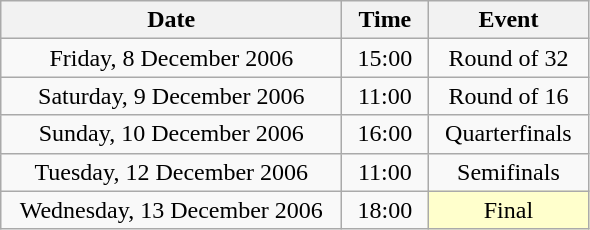<table class = "wikitable" style="text-align:center;">
<tr>
<th width=220>Date</th>
<th width=50>Time</th>
<th width=100>Event</th>
</tr>
<tr>
<td>Friday, 8 December 2006</td>
<td>15:00</td>
<td>Round of 32</td>
</tr>
<tr>
<td>Saturday, 9 December 2006</td>
<td>11:00</td>
<td>Round of 16</td>
</tr>
<tr>
<td>Sunday, 10 December 2006</td>
<td>16:00</td>
<td>Quarterfinals</td>
</tr>
<tr>
<td>Tuesday, 12 December 2006</td>
<td>11:00</td>
<td>Semifinals</td>
</tr>
<tr>
<td>Wednesday, 13 December 2006</td>
<td>18:00</td>
<td bgcolor=ffffcc>Final</td>
</tr>
</table>
